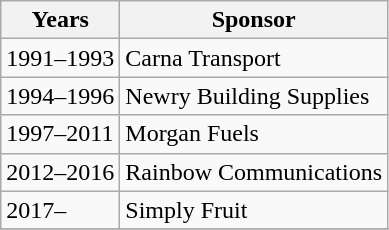<table class="wikitable">
<tr>
<th>Years</th>
<th>Sponsor</th>
</tr>
<tr>
<td>1991–1993</td>
<td>Carna Transport</td>
</tr>
<tr>
<td>1994–1996</td>
<td>Newry Building Supplies</td>
</tr>
<tr>
<td>1997–2011</td>
<td>Morgan Fuels</td>
</tr>
<tr>
<td>2012–2016</td>
<td>Rainbow Communications</td>
</tr>
<tr>
<td>2017–</td>
<td>Simply Fruit</td>
</tr>
<tr>
</tr>
</table>
